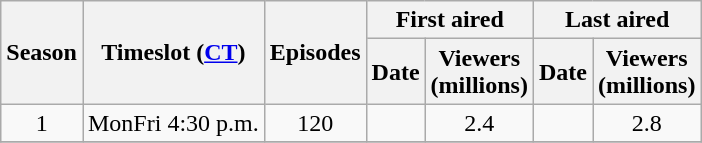<table class="wikitable" style="text-align: center">
<tr>
<th scope="col" rowspan="2">Season</th>
<th scope="col" rowspan="2">Timeslot (<a href='#'>CT</a>)</th>
<th scope="col" rowspan="2">Episodes</th>
<th scope="col" colspan="2">First aired</th>
<th scope="col" colspan="2">Last aired</th>
</tr>
<tr>
<th scope="col">Date</th>
<th scope="col">Viewers<br>(millions)</th>
<th scope="col">Date</th>
<th scope="col">Viewers<br>(millions)</th>
</tr>
<tr>
<td rowspan="1">1</td>
<td rowspan="1">MonFri 4:30 p.m.</td>
<td>120</td>
<td></td>
<td>2.4</td>
<td></td>
<td>2.8</td>
</tr>
<tr>
</tr>
</table>
